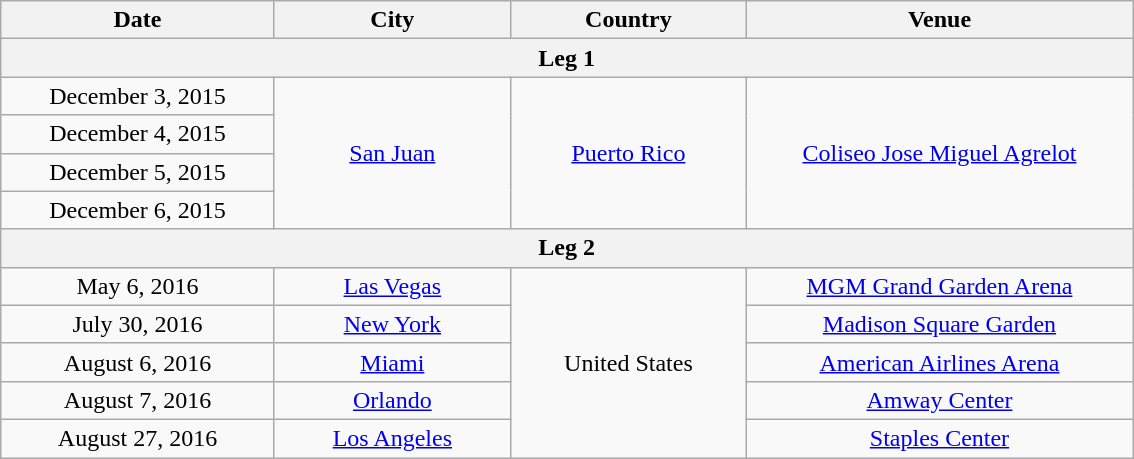<table class="wikitable" style="text-align:center;">
<tr>
<th style="width:175px;">Date</th>
<th style="width:150px;">City</th>
<th style="width:150px;">Country</th>
<th style="width:250px;">Venue</th>
</tr>
<tr>
<th colspan="4">Leg 1</th>
</tr>
<tr>
<td>December 3, 2015</td>
<td rowspan="4"><a href='#'>San Juan</a></td>
<td rowspan="4"><a href='#'>Puerto Rico</a></td>
<td rowspan="4"><a href='#'>Coliseo Jose Miguel Agrelot</a></td>
</tr>
<tr>
<td>December 4, 2015</td>
</tr>
<tr>
<td>December 5, 2015</td>
</tr>
<tr>
<td>December 6, 2015</td>
</tr>
<tr>
<th colspan="4">Leg 2</th>
</tr>
<tr>
<td>May 6, 2016</td>
<td><a href='#'>Las Vegas</a></td>
<td rowspan="5">United States</td>
<td><a href='#'>MGM Grand Garden Arena</a></td>
</tr>
<tr>
<td>July 30, 2016</td>
<td><a href='#'>New York</a></td>
<td><a href='#'>Madison Square Garden</a></td>
</tr>
<tr>
<td>August 6, 2016</td>
<td><a href='#'>Miami</a></td>
<td><a href='#'>American Airlines Arena</a></td>
</tr>
<tr>
<td>August 7, 2016</td>
<td><a href='#'>Orlando</a></td>
<td><a href='#'>Amway Center</a></td>
</tr>
<tr>
<td>August 27, 2016</td>
<td><a href='#'>Los Angeles</a></td>
<td><a href='#'>Staples Center</a></td>
</tr>
</table>
